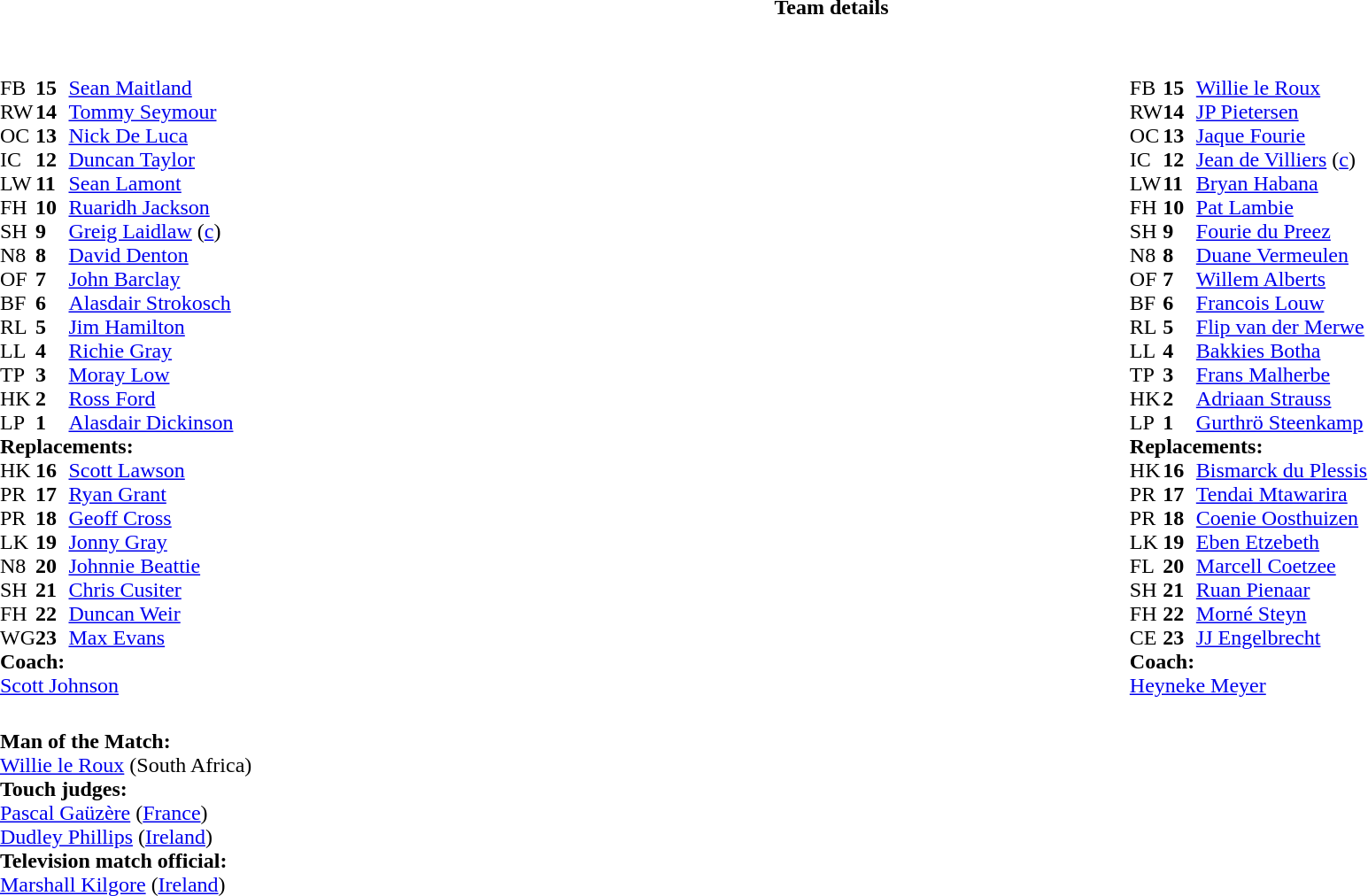<table border="0" width="100%" class="collapsible collapsed">
<tr>
<th>Team details</th>
</tr>
<tr>
<td><br><table width="100%">
<tr>
<td valign="top" width="50%"><br><table style="font-size: 100%" cellspacing="0" cellpadding="0">
<tr>
<th width="25"></th>
<th width="25"></th>
</tr>
<tr>
<td>FB</td>
<td><strong>15</strong></td>
<td><a href='#'>Sean Maitland</a></td>
</tr>
<tr>
<td>RW</td>
<td><strong>14</strong></td>
<td><a href='#'>Tommy Seymour</a></td>
<td></td>
<td></td>
</tr>
<tr>
<td>OC</td>
<td><strong>13</strong></td>
<td><a href='#'>Nick De Luca</a></td>
</tr>
<tr>
<td>IC</td>
<td><strong>12</strong></td>
<td><a href='#'>Duncan Taylor</a></td>
</tr>
<tr>
<td>LW</td>
<td><strong>11</strong></td>
<td><a href='#'>Sean Lamont</a></td>
</tr>
<tr>
<td>FH</td>
<td><strong>10</strong></td>
<td><a href='#'>Ruaridh Jackson</a></td>
<td></td>
<td></td>
</tr>
<tr>
<td>SH</td>
<td><strong>9</strong></td>
<td><a href='#'>Greig Laidlaw</a> (<a href='#'>c</a>)</td>
<td></td>
<td></td>
</tr>
<tr>
<td>N8</td>
<td><strong>8</strong></td>
<td><a href='#'>David Denton</a></td>
</tr>
<tr>
<td>OF</td>
<td><strong>7</strong></td>
<td><a href='#'>John Barclay</a></td>
<td></td>
<td></td>
</tr>
<tr>
<td>BF</td>
<td><strong>6</strong></td>
<td><a href='#'>Alasdair Strokosch</a></td>
</tr>
<tr>
<td>RL</td>
<td><strong>5</strong></td>
<td><a href='#'>Jim Hamilton</a></td>
</tr>
<tr>
<td>LL</td>
<td><strong>4</strong></td>
<td><a href='#'>Richie Gray</a></td>
<td></td>
<td></td>
</tr>
<tr>
<td>TP</td>
<td><strong>3</strong></td>
<td><a href='#'>Moray Low</a></td>
</tr>
<tr>
<td>HK</td>
<td><strong>2</strong></td>
<td><a href='#'>Ross Ford</a></td>
<td></td>
<td></td>
</tr>
<tr>
<td>LP</td>
<td><strong>1</strong></td>
<td><a href='#'>Alasdair Dickinson</a></td>
<td></td>
<td></td>
</tr>
<tr>
<td colspan=3><strong>Replacements:</strong></td>
</tr>
<tr>
<td>HK</td>
<td><strong>16</strong></td>
<td><a href='#'>Scott Lawson</a></td>
<td></td>
<td></td>
</tr>
<tr>
<td>PR</td>
<td><strong>17</strong></td>
<td><a href='#'>Ryan Grant</a></td>
<td></td>
<td></td>
</tr>
<tr>
<td>PR</td>
<td><strong>18</strong></td>
<td><a href='#'>Geoff Cross</a></td>
</tr>
<tr>
<td>LK</td>
<td><strong>19</strong></td>
<td><a href='#'>Jonny Gray</a></td>
<td></td>
<td></td>
</tr>
<tr>
<td>N8</td>
<td><strong>20</strong></td>
<td><a href='#'>Johnnie Beattie</a></td>
<td></td>
<td></td>
</tr>
<tr>
<td>SH</td>
<td><strong>21</strong></td>
<td><a href='#'>Chris Cusiter</a></td>
<td></td>
<td></td>
</tr>
<tr>
<td>FH</td>
<td><strong>22</strong></td>
<td><a href='#'>Duncan Weir</a></td>
<td></td>
<td></td>
</tr>
<tr>
<td>WG</td>
<td><strong>23</strong></td>
<td><a href='#'>Max Evans</a></td>
<td></td>
<td></td>
</tr>
<tr>
<td colspan=3><strong>Coach:</strong></td>
</tr>
<tr>
<td colspan="4"> <a href='#'>Scott Johnson</a></td>
</tr>
</table>
</td>
<td valign="top" width="50%"><br><table style="font-size: 100%" cellspacing="0" cellpadding="0" align="center">
<tr>
<th width="25"></th>
<th width="25"></th>
</tr>
<tr>
<td>FB</td>
<td><strong>15</strong></td>
<td><a href='#'>Willie le Roux</a></td>
</tr>
<tr>
<td>RW</td>
<td><strong>14</strong></td>
<td><a href='#'>JP Pietersen</a></td>
</tr>
<tr>
<td>OC</td>
<td><strong>13</strong></td>
<td><a href='#'>Jaque Fourie</a></td>
</tr>
<tr>
<td>IC</td>
<td><strong>12</strong></td>
<td><a href='#'>Jean de Villiers</a> (<a href='#'>c</a>)</td>
</tr>
<tr>
<td>LW</td>
<td><strong>11</strong></td>
<td><a href='#'>Bryan Habana</a></td>
</tr>
<tr>
<td>FH</td>
<td><strong>10</strong></td>
<td><a href='#'>Pat Lambie</a></td>
<td></td>
<td></td>
</tr>
<tr>
<td>SH</td>
<td><strong>9</strong></td>
<td><a href='#'>Fourie du Preez</a></td>
<td></td>
<td></td>
</tr>
<tr>
<td>N8</td>
<td><strong>8</strong></td>
<td><a href='#'>Duane Vermeulen</a></td>
</tr>
<tr>
<td>OF</td>
<td><strong>7</strong></td>
<td><a href='#'>Willem Alberts</a></td>
<td></td>
<td></td>
</tr>
<tr>
<td>BF</td>
<td><strong>6</strong></td>
<td><a href='#'>Francois Louw</a></td>
<td></td>
<td></td>
</tr>
<tr>
<td>RL</td>
<td><strong>5</strong></td>
<td><a href='#'>Flip van der Merwe</a></td>
</tr>
<tr>
<td>LL</td>
<td><strong>4</strong></td>
<td><a href='#'>Bakkies Botha</a></td>
<td></td>
<td></td>
</tr>
<tr>
<td>TP</td>
<td><strong>3</strong></td>
<td><a href='#'>Frans Malherbe</a></td>
<td></td>
<td></td>
</tr>
<tr>
<td>HK</td>
<td><strong>2</strong></td>
<td><a href='#'>Adriaan Strauss</a></td>
<td></td>
<td></td>
</tr>
<tr>
<td>LP</td>
<td><strong>1</strong></td>
<td><a href='#'>Gurthrö Steenkamp</a></td>
<td></td>
<td></td>
</tr>
<tr>
<td colspan=3><strong>Replacements:</strong></td>
</tr>
<tr>
<td>HK</td>
<td><strong>16</strong></td>
<td><a href='#'>Bismarck du Plessis</a></td>
<td></td>
<td></td>
</tr>
<tr>
<td>PR</td>
<td><strong>17</strong></td>
<td><a href='#'>Tendai Mtawarira</a></td>
<td></td>
<td></td>
</tr>
<tr>
<td>PR</td>
<td><strong>18</strong></td>
<td><a href='#'>Coenie Oosthuizen</a></td>
<td></td>
<td></td>
</tr>
<tr>
<td>LK</td>
<td><strong>19</strong></td>
<td><a href='#'>Eben Etzebeth</a></td>
<td></td>
<td></td>
</tr>
<tr>
<td>FL</td>
<td><strong>20</strong></td>
<td><a href='#'>Marcell Coetzee</a></td>
<td></td>
<td></td>
</tr>
<tr>
<td>SH</td>
<td><strong>21</strong></td>
<td><a href='#'>Ruan Pienaar</a></td>
<td></td>
<td></td>
</tr>
<tr>
<td>FH</td>
<td><strong>22</strong></td>
<td><a href='#'>Morné Steyn</a></td>
<td></td>
<td></td>
</tr>
<tr>
<td>CE</td>
<td><strong>23</strong></td>
<td><a href='#'>JJ Engelbrecht</a></td>
<td></td>
<td></td>
</tr>
<tr>
<td colspan=3><strong>Coach:</strong></td>
</tr>
<tr>
<td colspan="4"> <a href='#'>Heyneke Meyer</a></td>
</tr>
</table>
</td>
</tr>
</table>
<table width=100% style="font-size: 100%">
<tr>
<td><br><strong>Man of the Match:</strong>
<br><a href='#'>Willie le Roux</a> (South Africa)<br><strong>Touch judges:</strong>
<br><a href='#'>Pascal Gaüzère</a> (<a href='#'>France</a>)
<br><a href='#'>Dudley Phillips</a> (<a href='#'>Ireland</a>)
<br><strong>Television match official:</strong>
<br><a href='#'>Marshall Kilgore</a> (<a href='#'>Ireland</a>)</td>
</tr>
</table>
</td>
</tr>
</table>
